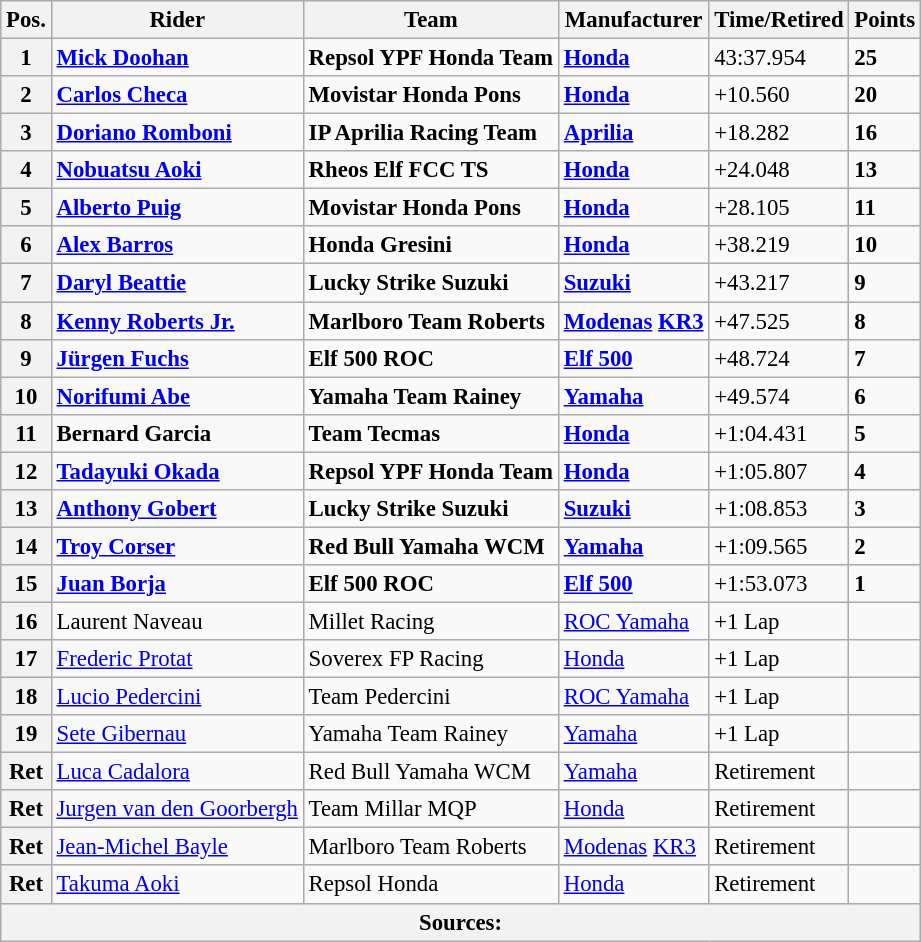<table class="wikitable" style="font-size: 95%;">
<tr>
<th>Pos.</th>
<th>Rider</th>
<th>Team</th>
<th>Manufacturer</th>
<th>Time/Retired</th>
<th>Points</th>
</tr>
<tr>
<th>1</th>
<td> <strong><a href='#'>Mick Doohan</a></strong></td>
<td><strong>Repsol YPF Honda Team</strong></td>
<td><strong><a href='#'>Honda</a></strong></td>
<td>43:37.954</td>
<td><strong>25</strong></td>
</tr>
<tr>
<th>2</th>
<td> <strong><a href='#'>Carlos Checa</a></strong></td>
<td><strong>Movistar Honda Pons</strong></td>
<td><strong><a href='#'>Honda</a></strong></td>
<td>+10.560</td>
<td><strong>20</strong></td>
</tr>
<tr>
<th>3</th>
<td> <strong><a href='#'>Doriano Romboni</a></strong></td>
<td><strong>IP Aprilia Racing Team</strong></td>
<td><strong><a href='#'>Aprilia</a></strong></td>
<td>+18.282</td>
<td><strong>16</strong></td>
</tr>
<tr>
<th>4</th>
<td> <strong><a href='#'>Nobuatsu Aoki</a></strong></td>
<td><strong>Rheos Elf FCC TS</strong></td>
<td><strong><a href='#'>Honda</a></strong></td>
<td>+24.048</td>
<td><strong>13</strong></td>
</tr>
<tr>
<th>5</th>
<td> <strong><a href='#'>Alberto Puig</a></strong></td>
<td><strong>Movistar Honda Pons</strong></td>
<td><strong><a href='#'>Honda</a></strong></td>
<td>+28.105</td>
<td><strong>11</strong></td>
</tr>
<tr>
<th>6</th>
<td> <strong><a href='#'>Alex Barros</a></strong></td>
<td><strong>Honda Gresini</strong></td>
<td><strong><a href='#'>Honda</a></strong></td>
<td>+38.219</td>
<td><strong>10</strong></td>
</tr>
<tr>
<th>7</th>
<td> <strong><a href='#'>Daryl Beattie</a></strong></td>
<td><strong>Lucky Strike Suzuki</strong></td>
<td><strong><a href='#'>Suzuki</a></strong></td>
<td>+43.217</td>
<td><strong>9</strong></td>
</tr>
<tr>
<th>8</th>
<td> <strong><a href='#'>Kenny Roberts Jr.</a></strong></td>
<td><strong>Marlboro Team Roberts</strong></td>
<td><strong><a href='#'>Modenas</a> <a href='#'>KR3</a></strong></td>
<td>+47.525</td>
<td><strong>8</strong></td>
</tr>
<tr>
<th>9</th>
<td> <strong><a href='#'>Jürgen Fuchs</a></strong></td>
<td><strong>Elf 500 ROC</strong></td>
<td><strong><a href='#'>Elf 500</a></strong></td>
<td>+48.724</td>
<td><strong>7</strong></td>
</tr>
<tr>
<th>10</th>
<td> <strong><a href='#'>Norifumi Abe</a></strong></td>
<td><strong>Yamaha Team Rainey</strong></td>
<td><strong><a href='#'>Yamaha</a></strong></td>
<td>+49.574</td>
<td><strong>6</strong></td>
</tr>
<tr>
<th>11</th>
<td> <strong>Bernard Garcia</strong></td>
<td><strong>Team Tecmas</strong></td>
<td><strong><a href='#'>Honda</a></strong></td>
<td>+1:04.431</td>
<td><strong>5</strong></td>
</tr>
<tr>
<th>12</th>
<td> <strong><a href='#'>Tadayuki Okada</a></strong></td>
<td><strong>Repsol YPF Honda Team</strong></td>
<td><strong><a href='#'>Honda</a></strong></td>
<td>+1:05.807</td>
<td><strong>4</strong></td>
</tr>
<tr>
<th>13</th>
<td> <strong><a href='#'>Anthony Gobert</a></strong></td>
<td><strong>Lucky Strike Suzuki</strong></td>
<td><strong><a href='#'>Suzuki</a></strong></td>
<td>+1:08.853</td>
<td><strong>3</strong></td>
</tr>
<tr>
<th>14</th>
<td> <strong><a href='#'>Troy Corser</a></strong></td>
<td><strong>Red Bull Yamaha WCM</strong></td>
<td><strong><a href='#'>Yamaha</a></strong></td>
<td>+1:09.565</td>
<td><strong>2</strong></td>
</tr>
<tr>
<th>15</th>
<td> <strong><a href='#'>Juan Borja</a></strong></td>
<td><strong>Elf 500 ROC</strong></td>
<td><strong><a href='#'>Elf 500</a></strong></td>
<td>+1:53.073</td>
<td><strong>1</strong></td>
</tr>
<tr>
<th>16</th>
<td> Laurent Naveau</td>
<td>Millet Racing</td>
<td><a href='#'>ROC Yamaha</a></td>
<td>+1 Lap</td>
<td></td>
</tr>
<tr>
<th>17</th>
<td> <a href='#'>Frederic Protat</a></td>
<td>Soverex FP Racing</td>
<td><a href='#'>Honda</a></td>
<td>+1 Lap</td>
<td></td>
</tr>
<tr>
<th>18</th>
<td> <a href='#'>Lucio Pedercini</a></td>
<td>Team Pedercini</td>
<td><a href='#'>ROC Yamaha</a></td>
<td>+1 Lap</td>
<td></td>
</tr>
<tr>
<th>19</th>
<td> <a href='#'>Sete Gibernau</a></td>
<td>Yamaha Team Rainey</td>
<td><a href='#'>Yamaha</a></td>
<td>+1 Lap</td>
<td></td>
</tr>
<tr>
<th>Ret</th>
<td> <a href='#'>Luca Cadalora</a></td>
<td>Red Bull Yamaha WCM</td>
<td><a href='#'>Yamaha</a></td>
<td>Retirement</td>
<td></td>
</tr>
<tr>
<th>Ret</th>
<td> <a href='#'>Jurgen van den Goorbergh</a></td>
<td>Team Millar MQP</td>
<td><a href='#'>Honda</a></td>
<td>Retirement</td>
<td></td>
</tr>
<tr>
<th>Ret</th>
<td> <a href='#'>Jean-Michel Bayle</a></td>
<td>Marlboro Team Roberts</td>
<td><a href='#'>Modenas</a> <a href='#'>KR3</a></td>
<td>Retirement</td>
<td></td>
</tr>
<tr>
<th>Ret</th>
<td> <a href='#'>Takuma Aoki</a></td>
<td>Repsol Honda</td>
<td><a href='#'>Honda</a></td>
<td>Retirement</td>
<td></td>
</tr>
<tr>
<th colspan=8>Sources:</th>
</tr>
</table>
